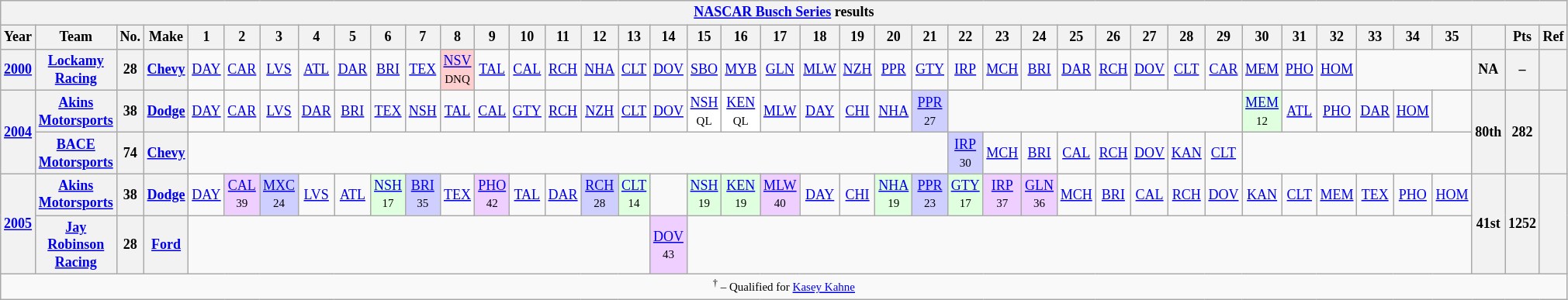<table class="wikitable" style="text-align:center; font-size:75%">
<tr>
<th colspan=42><a href='#'>NASCAR Busch Series</a> results</th>
</tr>
<tr>
<th>Year</th>
<th>Team</th>
<th>No.</th>
<th>Make</th>
<th>1</th>
<th>2</th>
<th>3</th>
<th>4</th>
<th>5</th>
<th>6</th>
<th>7</th>
<th>8</th>
<th>9</th>
<th>10</th>
<th>11</th>
<th>12</th>
<th>13</th>
<th>14</th>
<th>15</th>
<th>16</th>
<th>17</th>
<th>18</th>
<th>19</th>
<th>20</th>
<th>21</th>
<th>22</th>
<th>23</th>
<th>24</th>
<th>25</th>
<th>26</th>
<th>27</th>
<th>28</th>
<th>29</th>
<th>30</th>
<th>31</th>
<th>32</th>
<th>33</th>
<th>34</th>
<th>35</th>
<th></th>
<th>Pts</th>
<th>Ref</th>
</tr>
<tr>
<th><a href='#'>2000</a></th>
<th><a href='#'>Lockamy Racing</a></th>
<th>28</th>
<th><a href='#'>Chevy</a></th>
<td><a href='#'>DAY</a></td>
<td><a href='#'>CAR</a></td>
<td><a href='#'>LVS</a></td>
<td><a href='#'>ATL</a></td>
<td><a href='#'>DAR</a></td>
<td><a href='#'>BRI</a></td>
<td><a href='#'>TEX</a></td>
<td style="background:#FFCFCF;"><a href='#'>NSV</a><br><small>DNQ</small></td>
<td><a href='#'>TAL</a></td>
<td><a href='#'>CAL</a></td>
<td><a href='#'>RCH</a></td>
<td><a href='#'>NHA</a></td>
<td><a href='#'>CLT</a></td>
<td><a href='#'>DOV</a></td>
<td><a href='#'>SBO</a></td>
<td><a href='#'>MYB</a></td>
<td><a href='#'>GLN</a></td>
<td><a href='#'>MLW</a></td>
<td><a href='#'>NZH</a></td>
<td><a href='#'>PPR</a></td>
<td><a href='#'>GTY</a></td>
<td><a href='#'>IRP</a></td>
<td><a href='#'>MCH</a></td>
<td><a href='#'>BRI</a></td>
<td><a href='#'>DAR</a></td>
<td><a href='#'>RCH</a></td>
<td><a href='#'>DOV</a></td>
<td><a href='#'>CLT</a></td>
<td><a href='#'>CAR</a></td>
<td><a href='#'>MEM</a></td>
<td><a href='#'>PHO</a></td>
<td><a href='#'>HOM</a></td>
<td colspan=3></td>
<th>NA</th>
<th>–</th>
<th></th>
</tr>
<tr>
<th rowspan=2><a href='#'>2004</a></th>
<th><a href='#'>Akins Motorsports</a></th>
<th>38</th>
<th><a href='#'>Dodge</a></th>
<td><a href='#'>DAY</a></td>
<td><a href='#'>CAR</a></td>
<td><a href='#'>LVS</a></td>
<td><a href='#'>DAR</a></td>
<td><a href='#'>BRI</a></td>
<td><a href='#'>TEX</a></td>
<td><a href='#'>NSH</a></td>
<td><a href='#'>TAL</a></td>
<td><a href='#'>CAL</a></td>
<td><a href='#'>GTY</a></td>
<td><a href='#'>RCH</a></td>
<td><a href='#'>NZH</a></td>
<td><a href='#'>CLT</a></td>
<td><a href='#'>DOV</a></td>
<td style="background:#FFFFFF;"><a href='#'>NSH</a><br><small>QL</small></td>
<td style="background:#FFFFFF;"><a href='#'>KEN</a><br><small>QL</small></td>
<td><a href='#'>MLW</a></td>
<td><a href='#'>DAY</a></td>
<td><a href='#'>CHI</a></td>
<td><a href='#'>NHA</a></td>
<td style="background:#CFCFFF;"><a href='#'>PPR</a><br><small>27</small></td>
<td colspan=8></td>
<td style="background:#DFFFDF;"><a href='#'>MEM</a><br><small>12</small></td>
<td><a href='#'>ATL</a></td>
<td><a href='#'>PHO</a></td>
<td><a href='#'>DAR</a></td>
<td><a href='#'>HOM</a></td>
<td></td>
<th rowspan=2>80th</th>
<th rowspan=2>282</th>
<th rowspan=2></th>
</tr>
<tr>
<th><a href='#'>BACE Motorsports</a></th>
<th>74</th>
<th><a href='#'>Chevy</a></th>
<td colspan=21></td>
<td style="background:#CFCFFF;"><a href='#'>IRP</a><br><small>30</small></td>
<td><a href='#'>MCH</a></td>
<td><a href='#'>BRI</a></td>
<td><a href='#'>CAL</a></td>
<td><a href='#'>RCH</a></td>
<td><a href='#'>DOV</a></td>
<td><a href='#'>KAN</a></td>
<td><a href='#'>CLT</a></td>
<td colspan=6></td>
</tr>
<tr>
<th rowspan=2><a href='#'>2005</a></th>
<th><a href='#'>Akins Motorsports</a></th>
<th>38</th>
<th><a href='#'>Dodge</a></th>
<td><a href='#'>DAY</a></td>
<td style="background:#EFCFFF;"><a href='#'>CAL</a><br><small>39</small></td>
<td style="background:#CFCFFF;"><a href='#'>MXC</a><br><small>24</small></td>
<td><a href='#'>LVS</a></td>
<td><a href='#'>ATL</a></td>
<td style="background:#DFFFDF;"><a href='#'>NSH</a><br><small>17</small></td>
<td style="background:#CFCFFF;"><a href='#'>BRI</a><br><small>35</small></td>
<td><a href='#'>TEX</a></td>
<td style="background:#EFCFFF;"><a href='#'>PHO</a><br><small>42</small></td>
<td><a href='#'>TAL</a></td>
<td><a href='#'>DAR</a></td>
<td style="background:#CFCFFF;"><a href='#'>RCH</a><br><small>28</small></td>
<td style="background:#DFFFDF;"><a href='#'>CLT</a><br><small>14</small></td>
<td></td>
<td style="background:#DFFFDF;"><a href='#'>NSH</a><br><small>19</small></td>
<td style="background:#DFFFDF;"><a href='#'>KEN</a><br><small>19</small></td>
<td style="background:#EFCFFF;"><a href='#'>MLW</a><br><small>40</small></td>
<td><a href='#'>DAY</a></td>
<td><a href='#'>CHI</a></td>
<td style="background:#DFFFDF;"><a href='#'>NHA</a><br><small>19</small></td>
<td style="background:#CFCFFF;"><a href='#'>PPR</a><br><small>23</small></td>
<td style="background:#DFFFDF;"><a href='#'>GTY</a><br><small>17</small></td>
<td style="background:#EFCFFF;"><a href='#'>IRP</a><br><small>37</small></td>
<td style="background:#EFCFFF;"><a href='#'>GLN</a><br><small>36</small></td>
<td><a href='#'>MCH</a></td>
<td><a href='#'>BRI</a></td>
<td><a href='#'>CAL</a></td>
<td><a href='#'>RCH</a></td>
<td><a href='#'>DOV</a></td>
<td><a href='#'>KAN</a></td>
<td><a href='#'>CLT</a></td>
<td><a href='#'>MEM</a></td>
<td><a href='#'>TEX</a></td>
<td><a href='#'>PHO</a></td>
<td><a href='#'>HOM</a></td>
<th rowspan=2>41st</th>
<th rowspan=2>1252</th>
<th rowspan=2></th>
</tr>
<tr>
<th><a href='#'>Jay Robinson Racing</a></th>
<th>28</th>
<th><a href='#'>Ford</a></th>
<td colspan=13></td>
<td style="background:#EFCFFF;"><a href='#'>DOV</a><br><small>43</small></td>
<td colspan=21></td>
</tr>
<tr>
<td colspan=42><small><sup>†</sup> – Qualified for <a href='#'>Kasey Kahne</a></small></td>
</tr>
</table>
